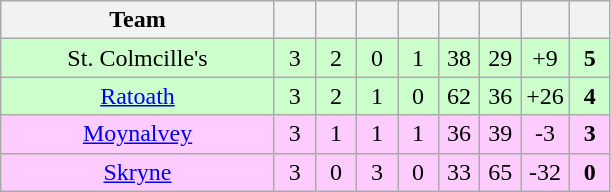<table class="wikitable" style="text-align:center">
<tr>
<th style="width:175px;">Team</th>
<th width="20"></th>
<th width="20"></th>
<th width="20"></th>
<th width="20"></th>
<th width="20"></th>
<th width="20"></th>
<th width="20"></th>
<th width="20"></th>
</tr>
<tr style="background:#cfc;">
<td>St. Colmcille's</td>
<td>3</td>
<td>2</td>
<td>0</td>
<td>1</td>
<td>38</td>
<td>29</td>
<td>+9</td>
<td><strong>5</strong></td>
</tr>
<tr style="background:#cfc;">
<td><a href='#'>Ratoath</a></td>
<td>3</td>
<td>2</td>
<td>1</td>
<td>0</td>
<td>62</td>
<td>36</td>
<td>+26</td>
<td><strong>4</strong></td>
</tr>
<tr style="background:#fcf;">
<td><a href='#'>Moynalvey</a></td>
<td>3</td>
<td>1</td>
<td>1</td>
<td>1</td>
<td>36</td>
<td>39</td>
<td>-3</td>
<td><strong>3</strong></td>
</tr>
<tr style="background:#fcf;">
<td><a href='#'>Skryne</a></td>
<td>3</td>
<td>0</td>
<td>3</td>
<td>0</td>
<td>33</td>
<td>65</td>
<td>-32</td>
<td><strong>0</strong></td>
</tr>
</table>
